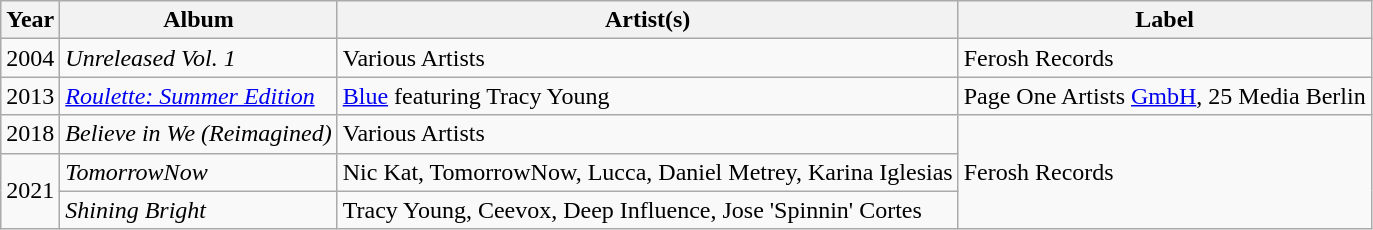<table class="wikitable">
<tr>
<th>Year</th>
<th>Album</th>
<th>Artist(s)</th>
<th>Label</th>
</tr>
<tr>
<td>2004</td>
<td><em>Unreleased Vol. 1</em></td>
<td>Various Artists</td>
<td>Ferosh Records</td>
</tr>
<tr>
<td>2013</td>
<td><em><a href='#'>Roulette: Summer Edition</a></em></td>
<td><a href='#'>Blue</a> featuring Tracy Young</td>
<td>Page One Artists <a href='#'>GmbH</a>, 25 Media Berlin</td>
</tr>
<tr>
<td>2018</td>
<td><em>Believe in We (Reimagined)</em></td>
<td>Various Artists</td>
<td rowspan="3">Ferosh Records</td>
</tr>
<tr>
<td rowspan="2">2021</td>
<td><em>TomorrowNow</em></td>
<td>Nic Kat, TomorrowNow, Lucca, Daniel Metrey, Karina Iglesias</td>
</tr>
<tr>
<td><em>Shining Bright</em></td>
<td>Tracy Young, Ceevox, Deep Influence, Jose 'Spinnin' Cortes</td>
</tr>
</table>
